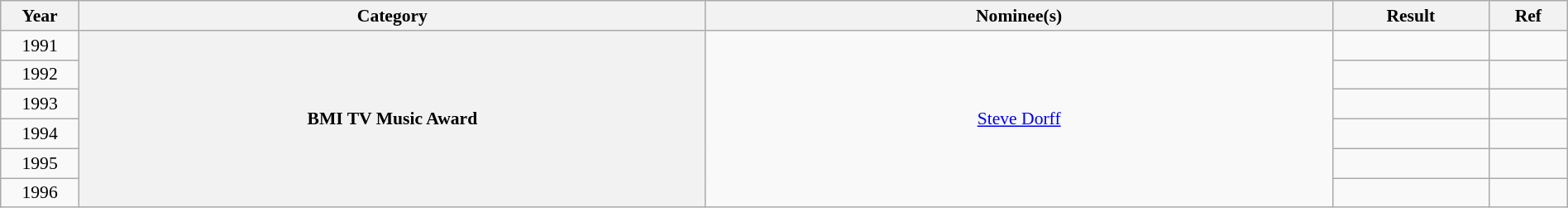<table class="wikitable plainrowheaders" style="font-size: 90%; text-align:center" width=100%>
<tr>
<th scope="col" width="5%">Year</th>
<th scope="col" width="40%">Category</th>
<th scope="col" width="40%">Nominee(s)</th>
<th scope="col" width="10%">Result</th>
<th scope="col" width="5%">Ref</th>
</tr>
<tr>
<td>1991</td>
<th scope="row" style="text-align:center" rowspan="6">BMI TV Music Award</th>
<td rowspan="6"><a href='#'>Steve Dorff</a></td>
<td></td>
<td></td>
</tr>
<tr>
<td>1992</td>
<td></td>
<td></td>
</tr>
<tr>
<td>1993</td>
<td></td>
<td></td>
</tr>
<tr>
<td>1994</td>
<td></td>
<td></td>
</tr>
<tr>
<td>1995</td>
<td></td>
<td></td>
</tr>
<tr>
<td>1996</td>
<td></td>
<td></td>
</tr>
</table>
